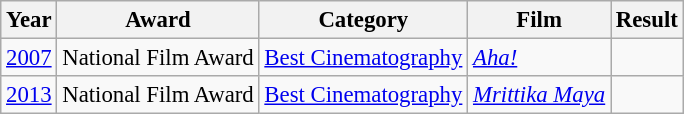<table class="wikitable" style="font-size: 95%;">
<tr>
<th>Year</th>
<th>Award</th>
<th>Category</th>
<th>Film</th>
<th>Result</th>
</tr>
<tr>
<td><a href='#'>2007</a></td>
<td>National Film Award</td>
<td><a href='#'>Best Cinematography</a></td>
<td><em><a href='#'>Aha!</a></em></td>
<td></td>
</tr>
<tr>
<td><a href='#'>2013</a></td>
<td>National Film Award</td>
<td><a href='#'>Best Cinematography</a></td>
<td><em><a href='#'>Mrittika Maya</a></em></td>
<td></td>
</tr>
</table>
